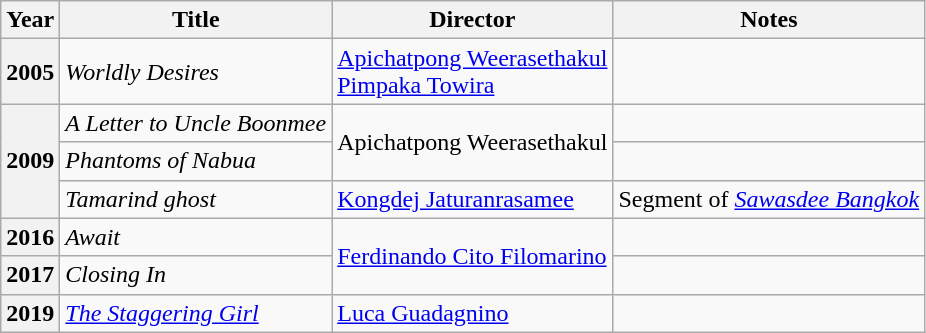<table class="wikitable">
<tr>
<th>Year</th>
<th>Title</th>
<th>Director</th>
<th>Notes</th>
</tr>
<tr>
<th>2005</th>
<td><em>Worldly Desires</em></td>
<td><a href='#'>Apichatpong Weerasethakul</a><br><a href='#'>Pimpaka Towira</a></td>
<td></td>
</tr>
<tr>
<th rowspan="3">2009</th>
<td><em>A Letter to Uncle Boonmee</em></td>
<td rowspan=2>Apichatpong Weerasethakul</td>
<td></td>
</tr>
<tr>
<td><em>Phantoms of Nabua</em></td>
<td></td>
</tr>
<tr>
<td><em>Tamarind ghost</em></td>
<td><a href='#'>Kongdej Jaturanrasamee</a></td>
<td>Segment of <em><a href='#'>Sawasdee Bangkok</a></em></td>
</tr>
<tr>
<th>2016</th>
<td><em>Await</em></td>
<td rowspan=2><a href='#'>Ferdinando Cito Filomarino</a></td>
<td></td>
</tr>
<tr>
<th>2017</th>
<td><em>Closing In</em></td>
<td></td>
</tr>
<tr>
<th>2019</th>
<td><em><a href='#'>The Staggering Girl</a></em></td>
<td><a href='#'>Luca Guadagnino</a></td>
<td></td>
</tr>
</table>
